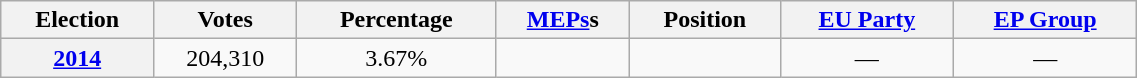<table class=wikitable style="text-align: right;" width=60%>
<tr>
<th>Election</th>
<th>Votes</th>
<th>Percentage</th>
<th><a href='#'>MEPs</a>s</th>
<th>Position</th>
<th><a href='#'>EU Party</a></th>
<th><a href='#'>EP Group</a></th>
</tr>
<tr style="text-align:center;">
<th><a href='#'>2014</a></th>
<td>204,310</td>
<td>3.67%</td>
<td></td>
<td></td>
<td>—</td>
<td>—</td>
</tr>
</table>
